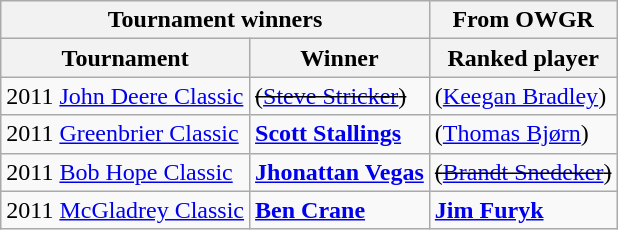<table class=wikitable>
<tr>
<th colspan=2>Tournament winners</th>
<th>From OWGR</th>
</tr>
<tr>
<th>Tournament</th>
<th>Winner</th>
<th>Ranked player</th>
</tr>
<tr>
<td>2011 <a href='#'>John Deere Classic</a></td>
<td><s>(<a href='#'>Steve Stricker</a>)</s></td>
<td>(<a href='#'>Keegan Bradley</a>)</td>
</tr>
<tr>
<td>2011 <a href='#'>Greenbrier Classic</a></td>
<td><strong><a href='#'>Scott Stallings</a></strong></td>
<td>(<a href='#'>Thomas Bjørn</a>)</td>
</tr>
<tr>
<td>2011 <a href='#'>Bob Hope Classic</a></td>
<td><strong><a href='#'>Jhonattan Vegas</a></strong></td>
<td><s>(<a href='#'>Brandt Snedeker</a>)</s></td>
</tr>
<tr>
<td>2011 <a href='#'>McGladrey Classic</a></td>
<td><strong><a href='#'>Ben Crane</a></strong></td>
<td><strong><a href='#'>Jim Furyk</a></strong></td>
</tr>
</table>
